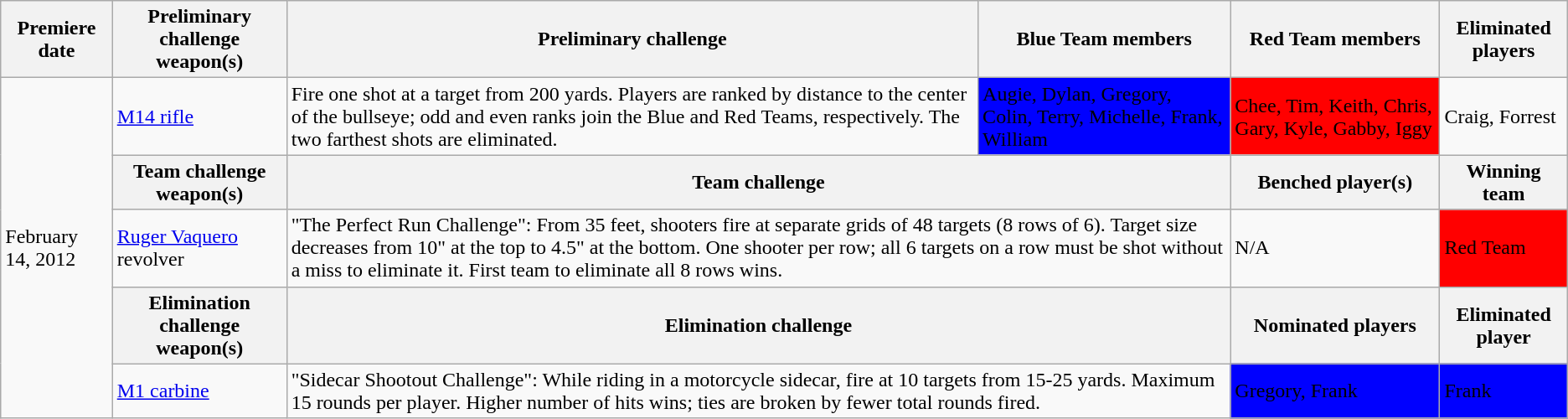<table class="wikitable">
<tr>
<th>Premiere date</th>
<th>Preliminary challenge weapon(s)</th>
<th>Preliminary challenge</th>
<th>Blue Team members</th>
<th>Red Team members</th>
<th>Eliminated players</th>
</tr>
<tr>
<td rowspan="5">February 14, 2012</td>
<td><a href='#'>M14 rifle</a></td>
<td>Fire one shot at a target from 200 yards. Players are ranked by distance to the center of the bullseye; odd and even ranks join the Blue and Red Teams, respectively. The two farthest shots are eliminated.</td>
<td bgcolor="blue"><span>Augie, Dylan, Gregory, Colin, Terry, Michelle, Frank, William</span></td>
<td bgcolor="red"><span>Chee, Tim, Keith, Chris, Gary, Kyle, Gabby, Iggy</span></td>
<td>Craig, Forrest</td>
</tr>
<tr>
<th>Team challenge weapon(s)</th>
<th colspan="2">Team challenge</th>
<th>Benched player(s)</th>
<th>Winning team</th>
</tr>
<tr>
<td><a href='#'>Ruger Vaquero</a> revolver</td>
<td colspan="2">"The Perfect Run Challenge": From 35 feet, shooters fire at separate grids of 48 targets (8 rows of 6). Target size decreases from 10" at the top to 4.5" at the bottom. One shooter per row; all 6 targets on a row must be shot without a miss to eliminate it. First team to eliminate all 8 rows wins.</td>
<td>N/A</td>
<td bgcolor="red"><span> Red Team</span></td>
</tr>
<tr>
<th>Elimination challenge weapon(s)</th>
<th colspan="2">Elimination challenge</th>
<th>Nominated players</th>
<th>Eliminated player</th>
</tr>
<tr>
<td><a href='#'>M1 carbine</a></td>
<td colspan="2">"Sidecar Shootout Challenge": While riding in a motorcycle sidecar, fire at 10 targets from 15-25 yards. Maximum 15 rounds per player. Higher number of hits wins; ties are broken by fewer total rounds fired.</td>
<td bgcolor="blue"><span>Gregory, Frank</span></td>
<td bgcolor="blue"><span>Frank</span></td>
</tr>
</table>
